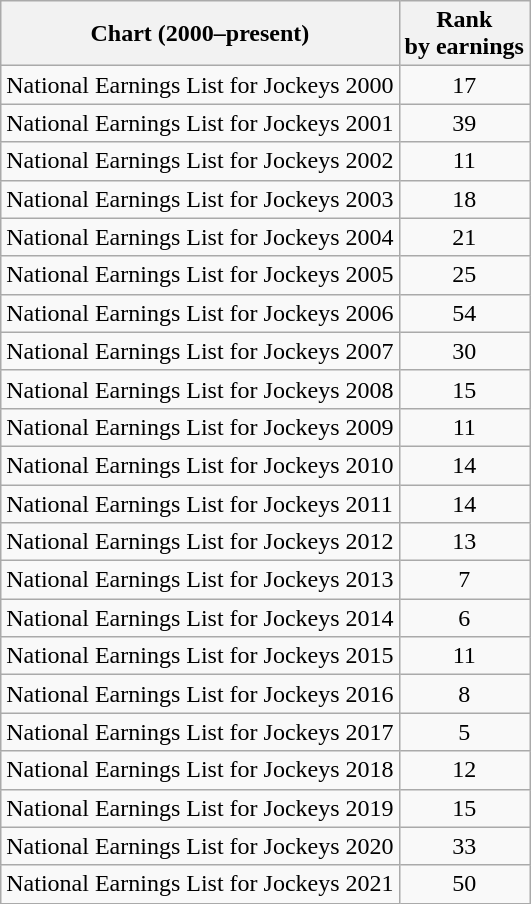<table class="wikitable sortable">
<tr>
<th>Chart (2000–present)</th>
<th>Rank<br>by earnings</th>
</tr>
<tr>
<td>National Earnings List for Jockeys 2000</td>
<td style="text-align:center;">17</td>
</tr>
<tr>
<td>National Earnings List for Jockeys 2001</td>
<td style="text-align:center;">39</td>
</tr>
<tr>
<td>National Earnings List for Jockeys 2002</td>
<td style="text-align:center;">11</td>
</tr>
<tr>
<td>National Earnings List for Jockeys 2003</td>
<td style="text-align:center;">18</td>
</tr>
<tr>
<td>National Earnings List for Jockeys 2004</td>
<td style="text-align:center;">21</td>
</tr>
<tr>
<td>National Earnings List for Jockeys 2005</td>
<td style="text-align:center;">25</td>
</tr>
<tr>
<td>National Earnings List for Jockeys 2006</td>
<td style="text-align:center;">54</td>
</tr>
<tr>
<td>National Earnings List for Jockeys 2007</td>
<td style="text-align:center;">30</td>
</tr>
<tr>
<td>National Earnings List for Jockeys 2008</td>
<td style="text-align:center;">15</td>
</tr>
<tr>
<td>National Earnings List for Jockeys 2009</td>
<td style="text-align:center;">11</td>
</tr>
<tr>
<td>National Earnings List for Jockeys 2010</td>
<td style="text-align:center;">14</td>
</tr>
<tr>
<td>National Earnings List for Jockeys 2011</td>
<td style="text-align:center;">14</td>
</tr>
<tr>
<td>National Earnings List for Jockeys 2012</td>
<td style="text-align:center;">13</td>
</tr>
<tr>
<td>National Earnings List for Jockeys 2013</td>
<td style="text-align:center;">7</td>
</tr>
<tr>
<td>National Earnings List for Jockeys 2014</td>
<td style="text-align:center;">6</td>
</tr>
<tr>
<td>National Earnings List for Jockeys 2015</td>
<td style="text-align:center;">11</td>
</tr>
<tr>
<td>National Earnings List for Jockeys 2016</td>
<td style="text-align:center;">8</td>
</tr>
<tr>
<td>National Earnings List for Jockeys 2017</td>
<td style="text-align:center;">5</td>
</tr>
<tr>
<td>National Earnings List for Jockeys 2018</td>
<td style="text-align:center;">12</td>
</tr>
<tr>
<td>National Earnings List for Jockeys 2019</td>
<td style="text-align:center;">15</td>
</tr>
<tr>
<td>National Earnings List for Jockeys 2020</td>
<td style="text-align:center;">33</td>
</tr>
<tr>
<td>National Earnings List for Jockeys 2021</td>
<td style="text-align:center;">50</td>
</tr>
</table>
